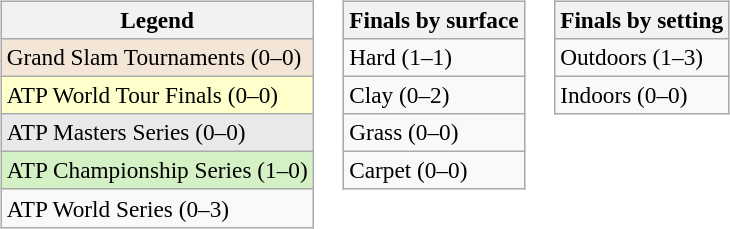<table>
<tr valign=top>
<td><br><table class=wikitable style=font-size:97%>
<tr>
<th>Legend</th>
</tr>
<tr style="background:#f3e6d7;">
<td>Grand Slam Tournaments (0–0)</td>
</tr>
<tr style="background:#ffc;">
<td>ATP World Tour Finals (0–0)</td>
</tr>
<tr style="background:#e9e9e9;">
<td>ATP Masters Series (0–0)</td>
</tr>
<tr style="background:#d4f1c5;">
<td>ATP Championship Series (1–0)</td>
</tr>
<tr>
<td>ATP World Series (0–3)</td>
</tr>
</table>
</td>
<td><br><table class=wikitable style=font-size:97%>
<tr>
<th>Finals by surface</th>
</tr>
<tr>
<td>Hard (1–1)</td>
</tr>
<tr>
<td>Clay (0–2)</td>
</tr>
<tr>
<td>Grass (0–0)</td>
</tr>
<tr>
<td>Carpet (0–0)</td>
</tr>
</table>
</td>
<td><br><table class=wikitable style=font-size:97%>
<tr>
<th>Finals by setting</th>
</tr>
<tr>
<td>Outdoors (1–3)</td>
</tr>
<tr>
<td>Indoors (0–0)</td>
</tr>
</table>
</td>
</tr>
</table>
